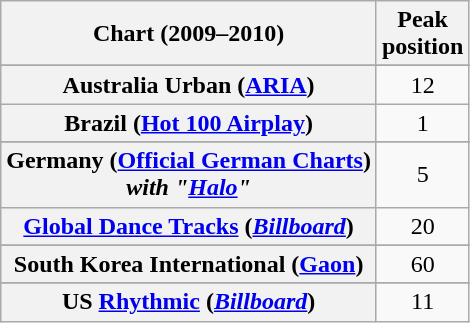<table class="wikitable sortable plainrowheaders" style="text-align:center">
<tr>
<th scope="col">Chart (2009–2010)</th>
<th scope="col">Peak<br>position</th>
</tr>
<tr>
</tr>
<tr>
<th scope="row">Australia Urban (<a href='#'>ARIA</a>)</th>
<td style="text-align:center;">12</td>
</tr>
<tr>
<th scope="row">Brazil (<a href='#'>Hot 100 Airplay</a>)</th>
<td style="text-align:center;">1</td>
</tr>
<tr>
</tr>
<tr>
<th scope="row">Germany (<a href='#'>Official German Charts</a>)<br><em>with "<a href='#'>Halo</a>"</em></th>
<td style="text-align:center;">5</td>
</tr>
<tr>
<th scope="row"><a href='#'>Global Dance Tracks</a> (<em><a href='#'>Billboard</a></em>)</th>
<td style="text-align:center;">20</td>
</tr>
<tr>
</tr>
<tr>
</tr>
<tr>
</tr>
<tr>
<th scope="row">South Korea International (<a href='#'>Gaon</a>)</th>
<td style="text-align:center;">60</td>
</tr>
<tr>
</tr>
<tr>
</tr>
<tr>
</tr>
<tr>
</tr>
<tr>
</tr>
<tr>
<th scope="row">US <a href='#'>Rhythmic</a> (<em><a href='#'>Billboard</a></em>)</th>
<td style="text-align:center;">11</td>
</tr>
</table>
